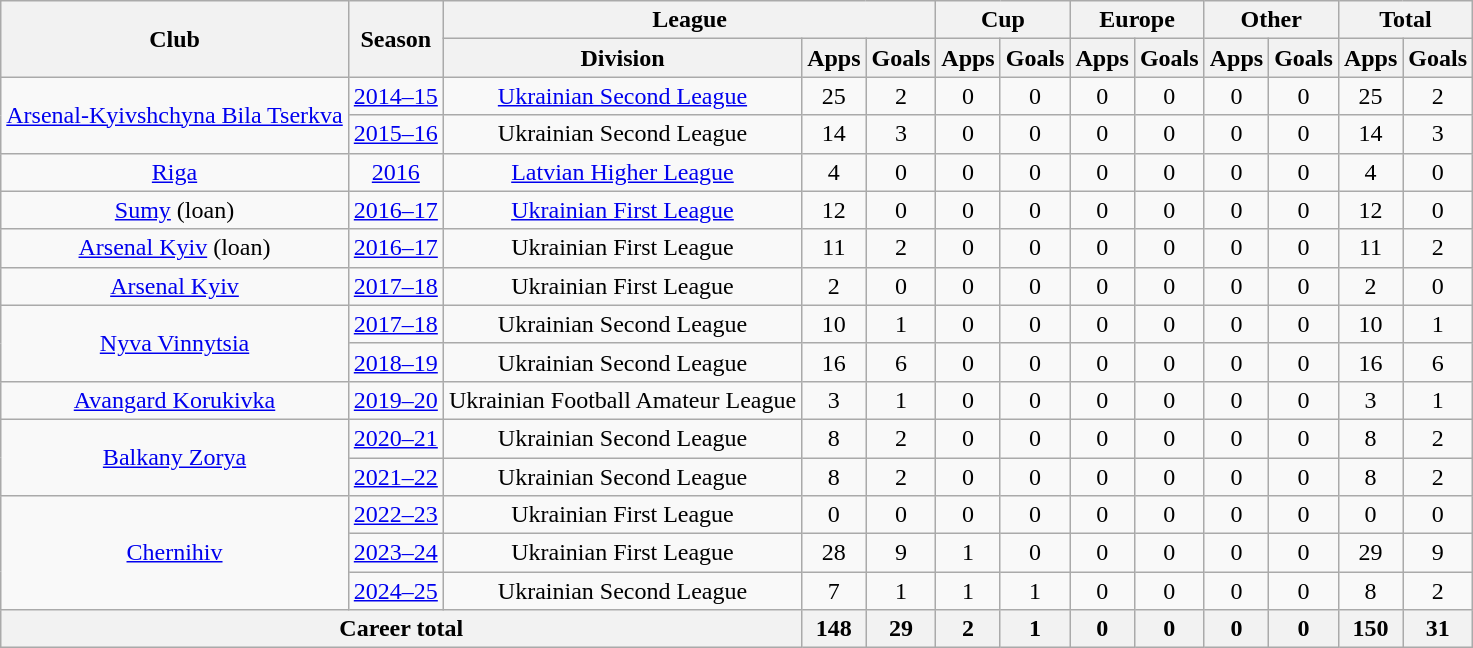<table class="wikitable" style="text-align:center">
<tr>
<th rowspan="2">Club</th>
<th rowspan="2">Season</th>
<th colspan="3">League</th>
<th colspan="2">Cup</th>
<th colspan="2">Europe</th>
<th colspan="2">Other</th>
<th colspan="2">Total</th>
</tr>
<tr>
<th>Division</th>
<th>Apps</th>
<th>Goals</th>
<th>Apps</th>
<th>Goals</th>
<th>Apps</th>
<th>Goals</th>
<th>Apps</th>
<th>Goals</th>
<th>Apps</th>
<th>Goals</th>
</tr>
<tr>
<td rowspan="2"><a href='#'>Arsenal-Kyivshchyna Bila Tserkva</a></td>
<td><a href='#'>2014–15</a></td>
<td><a href='#'>Ukrainian Second League</a></td>
<td>25</td>
<td>2</td>
<td>0</td>
<td>0</td>
<td>0</td>
<td>0</td>
<td>0</td>
<td>0</td>
<td>25</td>
<td>2</td>
</tr>
<tr>
<td><a href='#'>2015–16</a></td>
<td>Ukrainian Second League</td>
<td>14</td>
<td>3</td>
<td>0</td>
<td>0</td>
<td>0</td>
<td>0</td>
<td>0</td>
<td>0</td>
<td>14</td>
<td>3</td>
</tr>
<tr>
<td><a href='#'>Riga</a></td>
<td><a href='#'>2016</a></td>
<td><a href='#'>Latvian Higher League</a></td>
<td>4</td>
<td>0</td>
<td>0</td>
<td>0</td>
<td>0</td>
<td>0</td>
<td>0</td>
<td>0</td>
<td>4</td>
<td>0</td>
</tr>
<tr>
<td><a href='#'>Sumy</a> (loan)</td>
<td><a href='#'>2016–17</a></td>
<td><a href='#'>Ukrainian First League</a></td>
<td>12</td>
<td>0</td>
<td>0</td>
<td>0</td>
<td>0</td>
<td>0</td>
<td>0</td>
<td>0</td>
<td>12</td>
<td>0</td>
</tr>
<tr>
<td><a href='#'>Arsenal Kyiv</a> (loan)</td>
<td><a href='#'>2016–17</a></td>
<td>Ukrainian First League</td>
<td>11</td>
<td>2</td>
<td>0</td>
<td>0</td>
<td>0</td>
<td>0</td>
<td>0</td>
<td>0</td>
<td>11</td>
<td>2</td>
</tr>
<tr>
<td><a href='#'>Arsenal Kyiv</a></td>
<td><a href='#'>2017–18</a></td>
<td>Ukrainian First League</td>
<td>2</td>
<td>0</td>
<td>0</td>
<td>0</td>
<td>0</td>
<td>0</td>
<td>0</td>
<td>0</td>
<td>2</td>
<td>0</td>
</tr>
<tr>
<td rowspan="2"><a href='#'>Nyva Vinnytsia</a></td>
<td><a href='#'>2017–18</a></td>
<td>Ukrainian Second League</td>
<td>10</td>
<td>1</td>
<td>0</td>
<td>0</td>
<td>0</td>
<td>0</td>
<td>0</td>
<td>0</td>
<td>10</td>
<td>1</td>
</tr>
<tr>
<td><a href='#'>2018–19</a></td>
<td>Ukrainian Second League</td>
<td>16</td>
<td>6</td>
<td>0</td>
<td>0</td>
<td>0</td>
<td>0</td>
<td>0</td>
<td>0</td>
<td>16</td>
<td>6</td>
</tr>
<tr>
<td><a href='#'>Avangard Korukivka</a></td>
<td><a href='#'>2019–20</a></td>
<td>Ukrainian Football Amateur League</td>
<td>3</td>
<td>1</td>
<td>0</td>
<td>0</td>
<td>0</td>
<td>0</td>
<td>0</td>
<td>0</td>
<td>3</td>
<td>1</td>
</tr>
<tr>
<td rowspan="2"><a href='#'>Balkany Zorya</a></td>
<td><a href='#'>2020–21</a></td>
<td>Ukrainian Second League</td>
<td>8</td>
<td>2</td>
<td>0</td>
<td>0</td>
<td>0</td>
<td>0</td>
<td>0</td>
<td>0</td>
<td>8</td>
<td>2</td>
</tr>
<tr>
<td><a href='#'>2021–22</a></td>
<td>Ukrainian Second League</td>
<td>8</td>
<td>2</td>
<td>0</td>
<td>0</td>
<td>0</td>
<td>0</td>
<td>0</td>
<td>0</td>
<td>8</td>
<td>2</td>
</tr>
<tr>
<td rowspan="3"><a href='#'>Chernihiv</a></td>
<td><a href='#'>2022–23</a></td>
<td>Ukrainian First League</td>
<td>0</td>
<td>0</td>
<td>0</td>
<td>0</td>
<td>0</td>
<td>0</td>
<td>0</td>
<td>0</td>
<td>0</td>
<td>0</td>
</tr>
<tr>
<td><a href='#'>2023–24</a></td>
<td>Ukrainian First League</td>
<td>28</td>
<td>9</td>
<td>1</td>
<td>0</td>
<td>0</td>
<td>0</td>
<td>0</td>
<td>0</td>
<td>29</td>
<td>9</td>
</tr>
<tr>
<td><a href='#'>2024–25</a></td>
<td>Ukrainian Second League</td>
<td>7</td>
<td>1</td>
<td>1</td>
<td>1</td>
<td>0</td>
<td>0</td>
<td>0</td>
<td>0</td>
<td>8</td>
<td>2</td>
</tr>
<tr>
<th colspan="3">Career total</th>
<th>148</th>
<th>29</th>
<th>2</th>
<th>1</th>
<th>0</th>
<th>0</th>
<th>0</th>
<th>0</th>
<th>150</th>
<th>31</th>
</tr>
</table>
